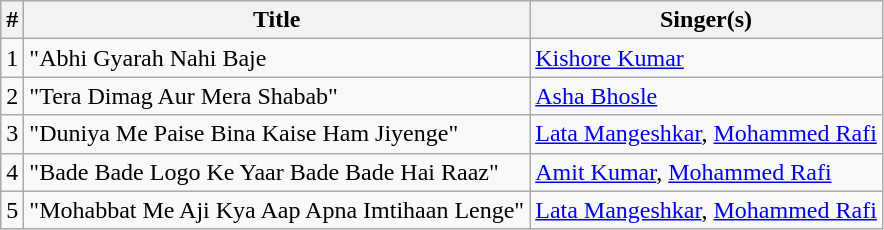<table class="wikitable">
<tr>
<th>#</th>
<th>Title</th>
<th>Singer(s)</th>
</tr>
<tr>
<td>1</td>
<td>"Abhi Gyarah Nahi Baje</td>
<td><a href='#'>Kishore Kumar</a></td>
</tr>
<tr>
<td>2</td>
<td>"Tera Dimag Aur Mera Shabab"</td>
<td><a href='#'>Asha Bhosle</a></td>
</tr>
<tr>
<td>3</td>
<td>"Duniya Me Paise Bina Kaise Ham Jiyenge"</td>
<td><a href='#'>Lata Mangeshkar</a>, <a href='#'>Mohammed Rafi</a></td>
</tr>
<tr>
<td>4</td>
<td>"Bade Bade Logo Ke Yaar Bade Bade Hai Raaz"</td>
<td><a href='#'>Amit Kumar</a>, <a href='#'>Mohammed Rafi</a></td>
</tr>
<tr>
<td>5</td>
<td>"Mohabbat Me Aji Kya Aap Apna Imtihaan Lenge"</td>
<td><a href='#'>Lata Mangeshkar</a>, <a href='#'>Mohammed Rafi</a></td>
</tr>
</table>
